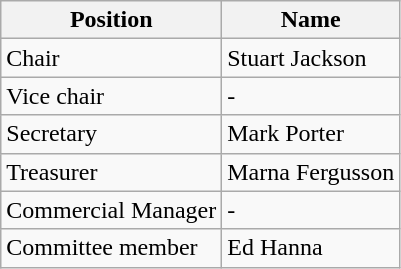<table class="wikitable">
<tr>
<th>Position</th>
<th>Name</th>
</tr>
<tr>
<td>Chair</td>
<td>Stuart Jackson</td>
</tr>
<tr>
<td>Vice chair</td>
<td>-</td>
</tr>
<tr>
<td>Secretary</td>
<td>Mark Porter</td>
</tr>
<tr>
<td>Treasurer</td>
<td>Marna Fergusson</td>
</tr>
<tr>
<td>Commercial Manager</td>
<td>-</td>
</tr>
<tr>
<td>Committee member</td>
<td>Ed Hanna</td>
</tr>
</table>
